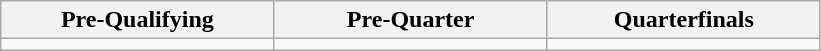<table class="wikitable">
<tr>
<th width="20%">Pre-Qualifying</th>
<th width="20%">Pre-Quarter</th>
<th width="20%">Quarterfinals</th>
</tr>
<tr>
<td></td>
<td></td>
<td></td>
</tr>
</table>
